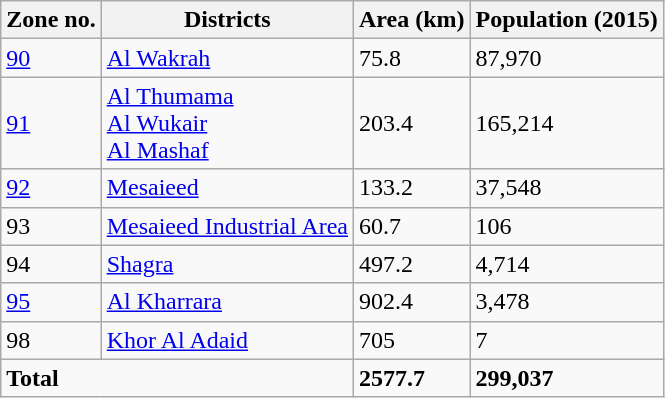<table class="wikitable">
<tr>
<th>Zone no.</th>
<th>Districts</th>
<th>Area (km)</th>
<th>Population (2015)</th>
</tr>
<tr>
<td><a href='#'>90</a></td>
<td><a href='#'>Al Wakrah</a></td>
<td>75.8</td>
<td>87,970</td>
</tr>
<tr>
<td><a href='#'>91</a></td>
<td><a href='#'>Al Thumama</a> <br> <a href='#'>Al Wukair</a> <br> <a href='#'>Al Mashaf</a></td>
<td>203.4</td>
<td>165,214</td>
</tr>
<tr>
<td><a href='#'>92</a></td>
<td><a href='#'>Mesaieed</a></td>
<td>133.2</td>
<td>37,548</td>
</tr>
<tr>
<td>93</td>
<td><a href='#'>Mesaieed Industrial Area</a></td>
<td>60.7</td>
<td>106</td>
</tr>
<tr>
<td>94</td>
<td><a href='#'>Shagra</a></td>
<td>497.2</td>
<td>4,714</td>
</tr>
<tr>
<td><a href='#'>95</a></td>
<td><a href='#'>Al Kharrara</a></td>
<td>902.4</td>
<td>3,478</td>
</tr>
<tr>
<td>98</td>
<td><a href='#'>Khor Al Adaid</a></td>
<td>705</td>
<td>7</td>
</tr>
<tr>
<td colspan="2"><strong>Total</strong></td>
<td><strong>2577.7</strong></td>
<td><strong>299,037</strong></td>
</tr>
</table>
